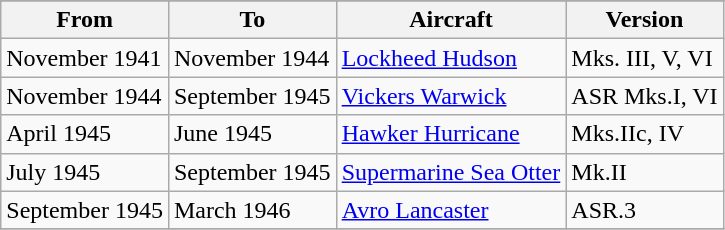<table class="wikitable">
<tr>
</tr>
<tr>
<th>From</th>
<th>To</th>
<th>Aircraft</th>
<th>Version</th>
</tr>
<tr>
<td>November 1941</td>
<td>November 1944</td>
<td><a href='#'>Lockheed Hudson</a></td>
<td>Mks. III, V, VI</td>
</tr>
<tr>
<td>November 1944</td>
<td>September 1945</td>
<td><a href='#'>Vickers Warwick</a></td>
<td>ASR Mks.I, VI</td>
</tr>
<tr>
<td>April 1945</td>
<td>June 1945</td>
<td><a href='#'>Hawker Hurricane</a></td>
<td>Mks.IIc, IV</td>
</tr>
<tr>
<td>July 1945</td>
<td>September 1945</td>
<td><a href='#'>Supermarine Sea Otter</a></td>
<td>Mk.II</td>
</tr>
<tr>
<td>September 1945</td>
<td>March 1946</td>
<td><a href='#'>Avro Lancaster</a></td>
<td>ASR.3</td>
</tr>
<tr>
</tr>
</table>
